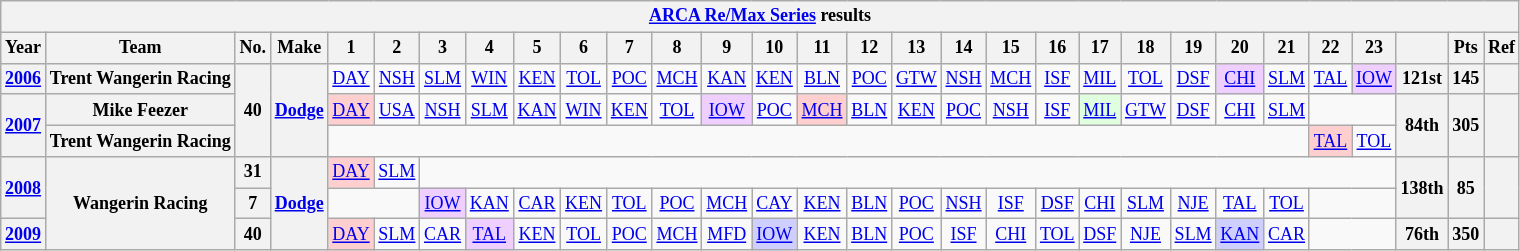<table class="wikitable" style="text-align:center; font-size:75%">
<tr>
<th colspan=48><a href='#'>ARCA Re/Max Series</a> results</th>
</tr>
<tr>
<th>Year</th>
<th>Team</th>
<th>No.</th>
<th>Make</th>
<th>1</th>
<th>2</th>
<th>3</th>
<th>4</th>
<th>5</th>
<th>6</th>
<th>7</th>
<th>8</th>
<th>9</th>
<th>10</th>
<th>11</th>
<th>12</th>
<th>13</th>
<th>14</th>
<th>15</th>
<th>16</th>
<th>17</th>
<th>18</th>
<th>19</th>
<th>20</th>
<th>21</th>
<th>22</th>
<th>23</th>
<th></th>
<th>Pts</th>
<th>Ref</th>
</tr>
<tr>
<th><a href='#'>2006</a></th>
<th>Trent Wangerin Racing</th>
<th rowspan=3>40</th>
<th rowspan=3><a href='#'>Dodge</a></th>
<td><a href='#'>DAY</a></td>
<td><a href='#'>NSH</a></td>
<td><a href='#'>SLM</a></td>
<td><a href='#'>WIN</a></td>
<td><a href='#'>KEN</a></td>
<td><a href='#'>TOL</a></td>
<td><a href='#'>POC</a></td>
<td><a href='#'>MCH</a></td>
<td><a href='#'>KAN</a></td>
<td><a href='#'>KEN</a></td>
<td><a href='#'>BLN</a></td>
<td><a href='#'>POC</a></td>
<td><a href='#'>GTW</a></td>
<td><a href='#'>NSH</a></td>
<td><a href='#'>MCH</a></td>
<td><a href='#'>ISF</a></td>
<td><a href='#'>MIL</a></td>
<td><a href='#'>TOL</a></td>
<td><a href='#'>DSF</a></td>
<td style="background:#EFCFFF;"><a href='#'>CHI</a><br></td>
<td><a href='#'>SLM</a></td>
<td><a href='#'>TAL</a></td>
<td style="background:#EFCFFF;"><a href='#'>IOW</a><br></td>
<th>121st</th>
<th>145</th>
<th></th>
</tr>
<tr>
<th rowspan=2><a href='#'>2007</a></th>
<th>Mike Feezer</th>
<td style="background:#FFCFCF;"><a href='#'>DAY</a><br></td>
<td><a href='#'>USA</a></td>
<td><a href='#'>NSH</a></td>
<td><a href='#'>SLM</a></td>
<td><a href='#'>KAN</a></td>
<td><a href='#'>WIN</a></td>
<td><a href='#'>KEN</a></td>
<td><a href='#'>TOL</a></td>
<td style="background:#EFCFFF;"><a href='#'>IOW</a><br></td>
<td><a href='#'>POC</a></td>
<td style="background:#FFCFCF;"><a href='#'>MCH</a><br></td>
<td><a href='#'>BLN</a></td>
<td><a href='#'>KEN</a></td>
<td><a href='#'>POC</a></td>
<td><a href='#'>NSH</a></td>
<td><a href='#'>ISF</a></td>
<td style="background:#DFFFDF;"><a href='#'>MIL</a><br></td>
<td><a href='#'>GTW</a></td>
<td><a href='#'>DSF</a></td>
<td><a href='#'>CHI</a></td>
<td><a href='#'>SLM</a></td>
<td colspan=2></td>
<th rowspan=2>84th</th>
<th rowspan=2>305</th>
<th rowspan=2></th>
</tr>
<tr>
<th>Trent Wangerin Racing</th>
<td colspan=21></td>
<td style="background:#FFCFCF;"><a href='#'>TAL</a><br></td>
<td><a href='#'>TOL</a></td>
</tr>
<tr>
<th rowspan=2><a href='#'>2008</a></th>
<th rowspan=3>Wangerin Racing</th>
<th>31</th>
<th rowspan=3><a href='#'>Dodge</a></th>
<td style="background:#FFCFCF;"><a href='#'>DAY</a><br></td>
<td><a href='#'>SLM</a></td>
<td colspan=21></td>
<th rowspan=2>138th</th>
<th rowspan=2>85</th>
<th rowspan=2></th>
</tr>
<tr>
<th>7</th>
<td colspan=2></td>
<td style="background:#EFCFFF;"><a href='#'>IOW</a><br></td>
<td><a href='#'>KAN</a></td>
<td><a href='#'>CAR</a></td>
<td><a href='#'>KEN</a></td>
<td><a href='#'>TOL</a></td>
<td><a href='#'>POC</a></td>
<td><a href='#'>MCH</a></td>
<td><a href='#'>CAY</a></td>
<td><a href='#'>KEN</a></td>
<td><a href='#'>BLN</a></td>
<td><a href='#'>POC</a></td>
<td><a href='#'>NSH</a></td>
<td><a href='#'>ISF</a></td>
<td><a href='#'>DSF</a></td>
<td><a href='#'>CHI</a></td>
<td><a href='#'>SLM</a></td>
<td><a href='#'>NJE</a></td>
<td><a href='#'>TAL</a></td>
<td><a href='#'>TOL</a></td>
<td colspan=2></td>
</tr>
<tr>
<th><a href='#'>2009</a></th>
<th>40</th>
<td style="background:#FFCFCF;"><a href='#'>DAY</a><br></td>
<td><a href='#'>SLM</a></td>
<td><a href='#'>CAR</a></td>
<td style="background:#EFCFFF;"><a href='#'>TAL</a><br></td>
<td><a href='#'>KEN</a></td>
<td><a href='#'>TOL</a></td>
<td><a href='#'>POC</a></td>
<td><a href='#'>MCH</a></td>
<td><a href='#'>MFD</a></td>
<td style="background:#CFCFFF;"><a href='#'>IOW</a><br></td>
<td><a href='#'>KEN</a></td>
<td><a href='#'>BLN</a></td>
<td><a href='#'>POC</a></td>
<td><a href='#'>ISF</a></td>
<td><a href='#'>CHI</a></td>
<td><a href='#'>TOL</a></td>
<td><a href='#'>DSF</a></td>
<td><a href='#'>NJE</a></td>
<td><a href='#'>SLM</a></td>
<td style="background:#CFCFFF;"><a href='#'>KAN</a><br></td>
<td><a href='#'>CAR</a></td>
<td colspan=2></td>
<th>76th</th>
<th>350</th>
<th></th>
</tr>
</table>
